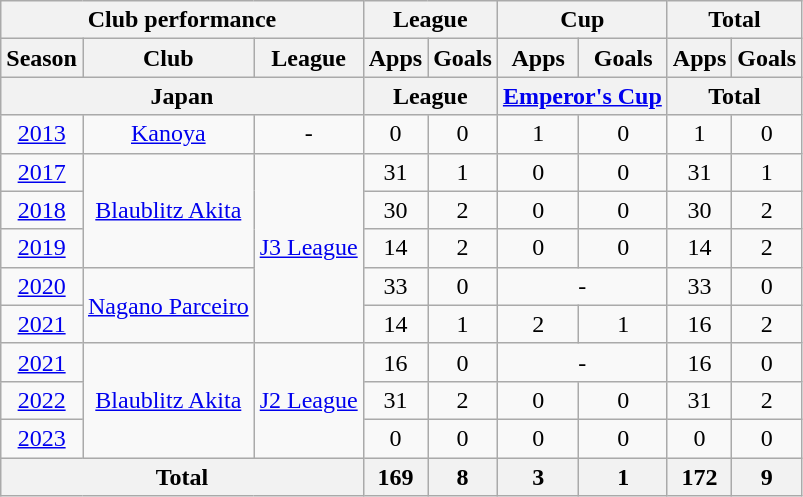<table class="wikitable" style="text-align:center;">
<tr>
<th colspan=3>Club performance</th>
<th colspan=2>League</th>
<th colspan=2>Cup</th>
<th colspan=2>Total</th>
</tr>
<tr>
<th>Season</th>
<th>Club</th>
<th>League</th>
<th>Apps</th>
<th>Goals</th>
<th>Apps</th>
<th>Goals</th>
<th>Apps</th>
<th>Goals</th>
</tr>
<tr>
<th colspan=3>Japan</th>
<th colspan=2>League</th>
<th colspan=2><a href='#'>Emperor's Cup</a></th>
<th colspan=2>Total</th>
</tr>
<tr>
<td><a href='#'>2013</a></td>
<td><a href='#'>Kanoya</a></td>
<td>-</td>
<td>0</td>
<td>0</td>
<td>1</td>
<td>0</td>
<td>1</td>
<td>0</td>
</tr>
<tr>
<td><a href='#'>2017</a></td>
<td rowspan="3"><a href='#'>Blaublitz Akita</a></td>
<td rowspan="5"><a href='#'>J3 League</a></td>
<td>31</td>
<td>1</td>
<td>0</td>
<td>0</td>
<td>31</td>
<td>1</td>
</tr>
<tr>
<td><a href='#'>2018</a></td>
<td>30</td>
<td>2</td>
<td>0</td>
<td>0</td>
<td>30</td>
<td>2</td>
</tr>
<tr>
<td><a href='#'>2019</a></td>
<td>14</td>
<td>2</td>
<td>0</td>
<td>0</td>
<td>14</td>
<td>2</td>
</tr>
<tr>
<td><a href='#'>2020</a></td>
<td rowspan="2"><a href='#'>Nagano Parceiro</a></td>
<td>33</td>
<td>0</td>
<td colspan=2>-</td>
<td>33</td>
<td>0</td>
</tr>
<tr>
<td><a href='#'>2021</a></td>
<td>14</td>
<td>1</td>
<td>2</td>
<td>1</td>
<td>16</td>
<td>2</td>
</tr>
<tr>
<td><a href='#'>2021</a></td>
<td rowspan=3><a href='#'>Blaublitz Akita</a></td>
<td rowspan=3><a href='#'>J2 League</a></td>
<td>16</td>
<td>0</td>
<td colspan=2>-</td>
<td>16</td>
<td>0</td>
</tr>
<tr>
<td><a href='#'>2022</a></td>
<td>31</td>
<td>2</td>
<td>0</td>
<td>0</td>
<td>31</td>
<td>2</td>
</tr>
<tr>
<td><a href='#'>2023</a></td>
<td>0</td>
<td>0</td>
<td>0</td>
<td>0</td>
<td>0</td>
<td>0</td>
</tr>
<tr>
<th colspan=3>Total</th>
<th>169</th>
<th>8</th>
<th>3</th>
<th>1</th>
<th>172</th>
<th>9</th>
</tr>
</table>
